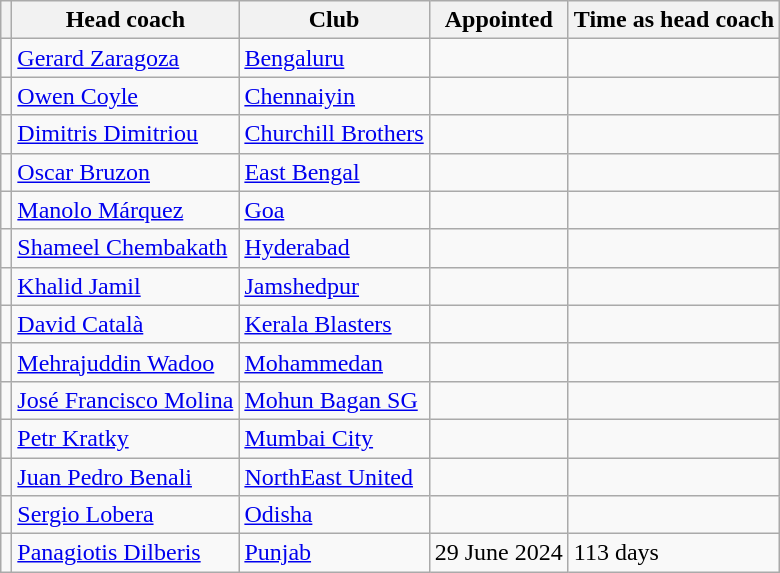<table class="wikitable sortable">
<tr>
<th></th>
<th>Head coach</th>
<th>Club</th>
<th>Appointed</th>
<th>Time as head coach</th>
</tr>
<tr>
<td></td>
<td><a href='#'>Gerard Zaragoza</a></td>
<td><a href='#'>Bengaluru</a></td>
<td></td>
<td></td>
</tr>
<tr>
<td></td>
<td><a href='#'>Owen Coyle</a></td>
<td><a href='#'>Chennaiyin</a></td>
<td></td>
<td></td>
</tr>
<tr>
<td></td>
<td><a href='#'>Dimitris Dimitriou</a></td>
<td><a href='#'>Churchill Brothers</a></td>
<td></td>
<td></td>
</tr>
<tr>
<td></td>
<td><a href='#'>Oscar Bruzon</a></td>
<td><a href='#'>East Bengal</a></td>
<td></td>
<td></td>
</tr>
<tr>
<td></td>
<td><a href='#'>Manolo Márquez</a></td>
<td><a href='#'>Goa</a></td>
<td></td>
<td></td>
</tr>
<tr>
<td></td>
<td><a href='#'>Shameel Chembakath</a></td>
<td><a href='#'>Hyderabad</a></td>
<td></td>
<td></td>
</tr>
<tr>
<td></td>
<td><a href='#'>Khalid Jamil</a></td>
<td><a href='#'>Jamshedpur</a></td>
<td></td>
<td></td>
</tr>
<tr>
<td></td>
<td><a href='#'>David Català</a></td>
<td><a href='#'>Kerala Blasters</a></td>
<td></td>
<td></td>
</tr>
<tr>
<td></td>
<td><a href='#'>Mehrajuddin Wadoo</a></td>
<td><a href='#'>Mohammedan</a></td>
<td></td>
<td></td>
</tr>
<tr>
<td></td>
<td><a href='#'>José Francisco Molina</a></td>
<td><a href='#'>Mohun Bagan SG</a></td>
<td></td>
<td></td>
</tr>
<tr>
<td></td>
<td><a href='#'>Petr Kratky</a></td>
<td><a href='#'>Mumbai City</a></td>
<td></td>
<td></td>
</tr>
<tr>
<td></td>
<td><a href='#'>Juan Pedro Benali</a></td>
<td><a href='#'>NorthEast United</a></td>
<td></td>
<td></td>
</tr>
<tr>
<td></td>
<td><a href='#'>Sergio Lobera</a></td>
<td><a href='#'>Odisha</a></td>
<td></td>
<td></td>
</tr>
<tr>
<td></td>
<td><a href='#'>Panagiotis Dilberis</a></td>
<td><a href='#'>Punjab</a></td>
<td>29 June 2024</td>
<td>113 days</td>
</tr>
</table>
